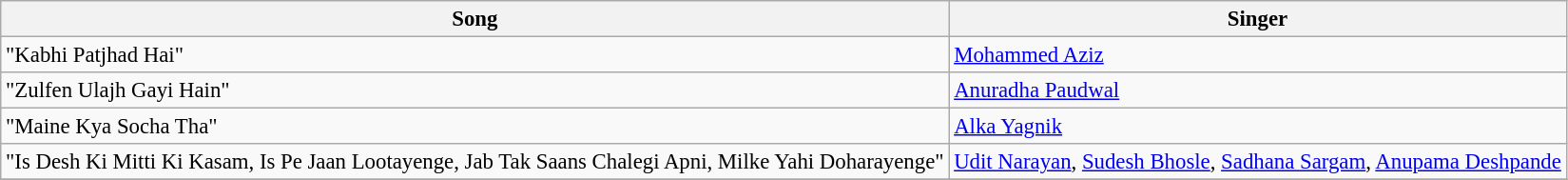<table class="wikitable" style="font-size:95%;">
<tr>
<th>Song</th>
<th>Singer</th>
</tr>
<tr>
<td>"Kabhi Patjhad Hai"</td>
<td><a href='#'>Mohammed Aziz</a></td>
</tr>
<tr>
<td>"Zulfen Ulajh Gayi Hain"</td>
<td><a href='#'>Anuradha Paudwal</a></td>
</tr>
<tr>
<td>"Maine Kya Socha Tha"</td>
<td><a href='#'>Alka Yagnik</a></td>
</tr>
<tr>
<td>"Is Desh Ki Mitti Ki Kasam, Is Pe Jaan Lootayenge, Jab Tak Saans Chalegi Apni, Milke Yahi Doharayenge"</td>
<td><a href='#'>Udit Narayan</a>, <a href='#'>Sudesh Bhosle</a>, <a href='#'>Sadhana Sargam</a>, <a href='#'>Anupama Deshpande</a></td>
</tr>
<tr>
</tr>
</table>
